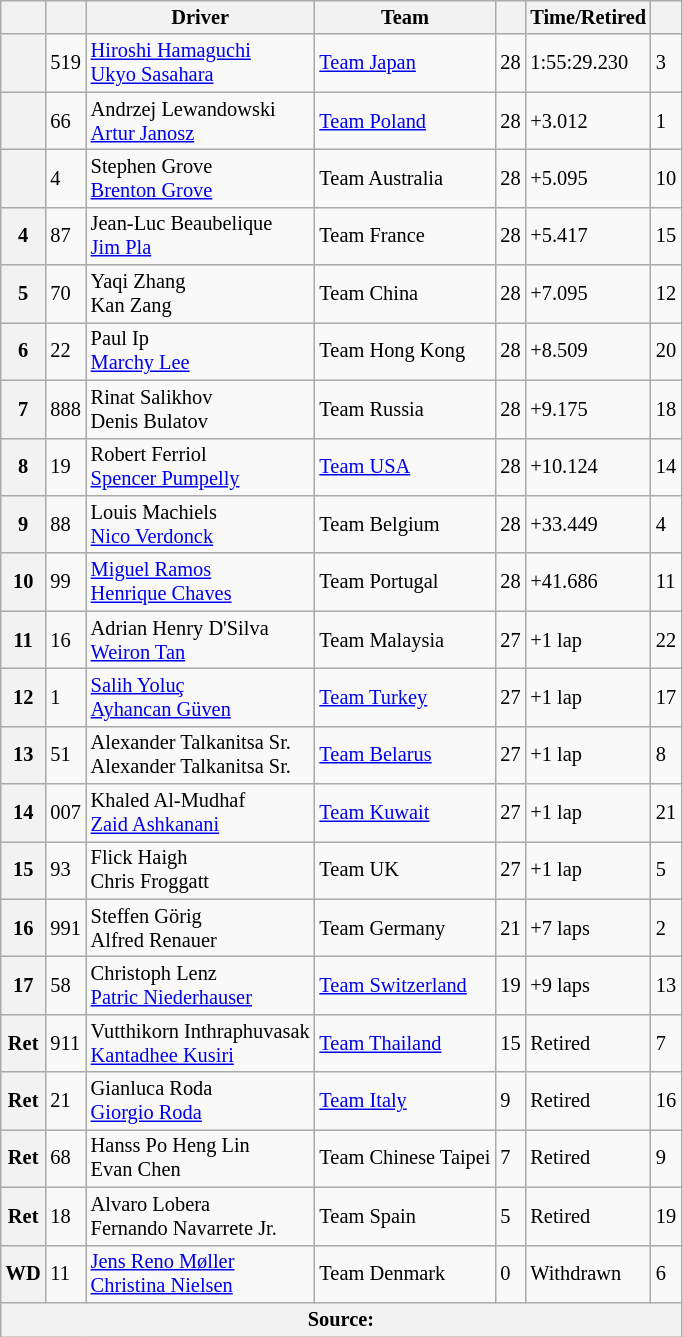<table class="wikitable" style="font-size:85%;">
<tr>
<th scope="col"></th>
<th scope="col"></th>
<th scope="col">Driver</th>
<th scope="col">Team</th>
<th scope="col"></th>
<th scope="col">Time/Retired</th>
<th scope="col"></th>
</tr>
<tr>
<th></th>
<td>519</td>
<td><a href='#'>Hiroshi Hamaguchi</a><br><a href='#'>Ukyo Sasahara</a></td>
<td> <a href='#'>Team Japan</a></td>
<td>28</td>
<td>1:55:29.230</td>
<td>3</td>
</tr>
<tr>
<th></th>
<td>66</td>
<td>Andrzej Lewandowski<br><a href='#'>Artur Janosz</a></td>
<td> <a href='#'>Team Poland</a></td>
<td>28</td>
<td>+3.012</td>
<td>1</td>
</tr>
<tr>
<th></th>
<td>4</td>
<td>Stephen Grove<br><a href='#'>Brenton Grove</a></td>
<td> Team Australia</td>
<td>28</td>
<td>+5.095</td>
<td>10</td>
</tr>
<tr>
<th>4</th>
<td>87</td>
<td>Jean-Luc Beaubelique<br><a href='#'>Jim Pla</a></td>
<td> Team France</td>
<td>28</td>
<td>+5.417</td>
<td>15</td>
</tr>
<tr>
<th>5</th>
<td>70</td>
<td>Yaqi Zhang<br>Kan Zang</td>
<td> Team China</td>
<td>28</td>
<td>+7.095</td>
<td>12</td>
</tr>
<tr>
<th>6</th>
<td>22</td>
<td>Paul Ip<br><a href='#'>Marchy Lee</a></td>
<td> Team Hong Kong</td>
<td>28</td>
<td>+8.509</td>
<td>20</td>
</tr>
<tr>
<th>7</th>
<td>888</td>
<td>Rinat Salikhov<br>Denis Bulatov</td>
<td> Team Russia</td>
<td>28</td>
<td>+9.175</td>
<td>18</td>
</tr>
<tr>
<th>8</th>
<td>19</td>
<td>Robert Ferriol<br><a href='#'>Spencer Pumpelly</a></td>
<td> <a href='#'>Team USA</a></td>
<td>28</td>
<td>+10.124</td>
<td>14</td>
</tr>
<tr>
<th>9</th>
<td>88</td>
<td>Louis Machiels<br><a href='#'>Nico Verdonck</a></td>
<td> Team Belgium</td>
<td>28</td>
<td>+33.449</td>
<td>4</td>
</tr>
<tr>
<th>10</th>
<td>99</td>
<td><a href='#'>Miguel Ramos</a><br><a href='#'>Henrique Chaves</a></td>
<td> Team Portugal</td>
<td>28</td>
<td>+41.686</td>
<td>11</td>
</tr>
<tr>
<th>11</th>
<td>16</td>
<td>Adrian Henry D'Silva<br><a href='#'>Weiron Tan</a></td>
<td> Team Malaysia</td>
<td>27</td>
<td>+1 lap</td>
<td>22</td>
</tr>
<tr>
<th>12</th>
<td>1</td>
<td><a href='#'>Salih Yoluç</a><br><a href='#'>Ayhancan Güven</a></td>
<td> <a href='#'>Team Turkey</a></td>
<td>27</td>
<td>+1 lap</td>
<td>17</td>
</tr>
<tr>
<th>13</th>
<td>51</td>
<td>Alexander Talkanitsa Sr.<br>Alexander Talkanitsa Sr.</td>
<td> <a href='#'>Team Belarus</a></td>
<td>27</td>
<td>+1 lap</td>
<td>8</td>
</tr>
<tr>
<th>14</th>
<td>007</td>
<td>Khaled Al-Mudhaf<br><a href='#'>Zaid Ashkanani</a></td>
<td> <a href='#'>Team Kuwait</a></td>
<td>27</td>
<td>+1 lap</td>
<td>21</td>
</tr>
<tr>
<th>15</th>
<td>93</td>
<td>Flick Haigh<br>Chris Froggatt</td>
<td> Team UK</td>
<td>27</td>
<td>+1 lap</td>
<td>5</td>
</tr>
<tr>
<th>16</th>
<td>991</td>
<td>Steffen Görig<br>Alfred Renauer</td>
<td> Team Germany</td>
<td>21</td>
<td>+7 laps</td>
<td>2</td>
</tr>
<tr>
<th>17</th>
<td>58</td>
<td>Christoph Lenz<br><a href='#'>Patric Niederhauser</a></td>
<td> <a href='#'>Team Switzerland</a></td>
<td>19</td>
<td>+9 laps</td>
<td>13</td>
</tr>
<tr>
<th>Ret</th>
<td>911</td>
<td>Vutthikorn Inthraphuvasak<br><a href='#'>Kantadhee Kusiri</a></td>
<td> <a href='#'>Team Thailand</a></td>
<td>15</td>
<td>Retired</td>
<td>7</td>
</tr>
<tr>
<th>Ret</th>
<td>21</td>
<td>Gianluca Roda<br><a href='#'>Giorgio Roda</a></td>
<td> <a href='#'>Team Italy</a></td>
<td>9</td>
<td>Retired</td>
<td>16</td>
</tr>
<tr>
<th>Ret</th>
<td>68</td>
<td>Hanss Po Heng Lin<br>Evan Chen</td>
<td> Team Chinese Taipei</td>
<td>7</td>
<td>Retired</td>
<td>9</td>
</tr>
<tr>
<th>Ret</th>
<td>18</td>
<td>Alvaro Lobera<br>Fernando Navarrete Jr.</td>
<td> Team Spain</td>
<td>5</td>
<td>Retired</td>
<td>19</td>
</tr>
<tr>
<th>WD</th>
<td>11</td>
<td><a href='#'>Jens Reno Møller</a><br><a href='#'>Christina Nielsen</a></td>
<td> Team Denmark</td>
<td>0</td>
<td>Withdrawn</td>
<td>6</td>
</tr>
<tr class="sortbottom">
<th colspan=7>Source:</th>
</tr>
</table>
